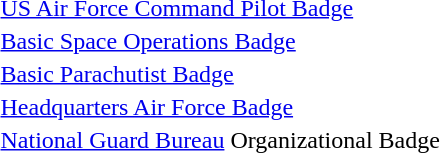<table>
<tr>
<td></td>
<td><a href='#'>US Air Force Command Pilot Badge</a></td>
</tr>
<tr>
<td></td>
<td><a href='#'>Basic Space Operations Badge</a></td>
</tr>
<tr>
<td></td>
<td><a href='#'>Basic Parachutist Badge</a></td>
</tr>
<tr>
<td></td>
<td><a href='#'>Headquarters Air Force Badge</a></td>
</tr>
<tr>
<td></td>
<td><a href='#'>National Guard Bureau</a> Organizational Badge</td>
</tr>
</table>
